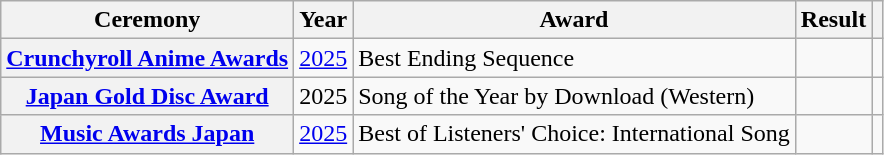<table class="wikitable plainrowheaders">
<tr>
<th scope="col">Ceremony</th>
<th scope="col">Year</th>
<th scope="col">Award</th>
<th scope="col">Result</th>
<th scope="col" class="unsortable"></th>
</tr>
<tr>
<th scope="row"><a href='#'>Crunchyroll Anime Awards</a></th>
<td><a href='#'>2025</a></td>
<td>Best Ending Sequence</td>
<td></td>
<td style="text-align:center"></td>
</tr>
<tr>
<th scope="row"><a href='#'>Japan Gold Disc Award</a></th>
<td>2025</td>
<td>Song of the Year by Download (Western)</td>
<td></td>
<td style="text-align:center"></td>
</tr>
<tr>
<th scope="row"><a href='#'>Music Awards Japan</a></th>
<td><a href='#'>2025</a></td>
<td>Best of Listeners' Choice: International Song</td>
<td></td>
<td style="text-align:center"></td>
</tr>
</table>
